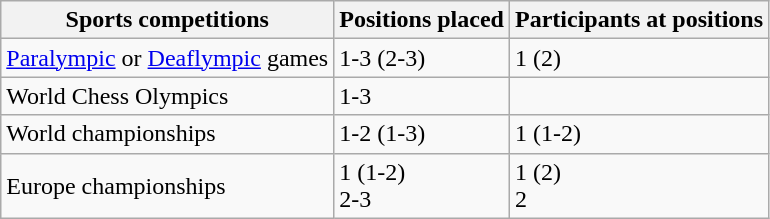<table class="wikitable">
<tr>
<th>Sports competitions</th>
<th>Positions placed</th>
<th>Participants at positions</th>
</tr>
<tr>
<td><a href='#'>Paralympic</a> or <a href='#'>Deaflympic</a> games</td>
<td>1-3 (2-3)</td>
<td>1 (2)</td>
</tr>
<tr>
<td>World Chess Olympics</td>
<td>1-3</td>
<td></td>
</tr>
<tr>
<td>World championships</td>
<td>1-2 (1-3)</td>
<td>1 (1-2)</td>
</tr>
<tr>
<td>Europe championships</td>
<td>1 (1-2) <br> 2-3</td>
<td>1 (2) <br> 2</td>
</tr>
</table>
